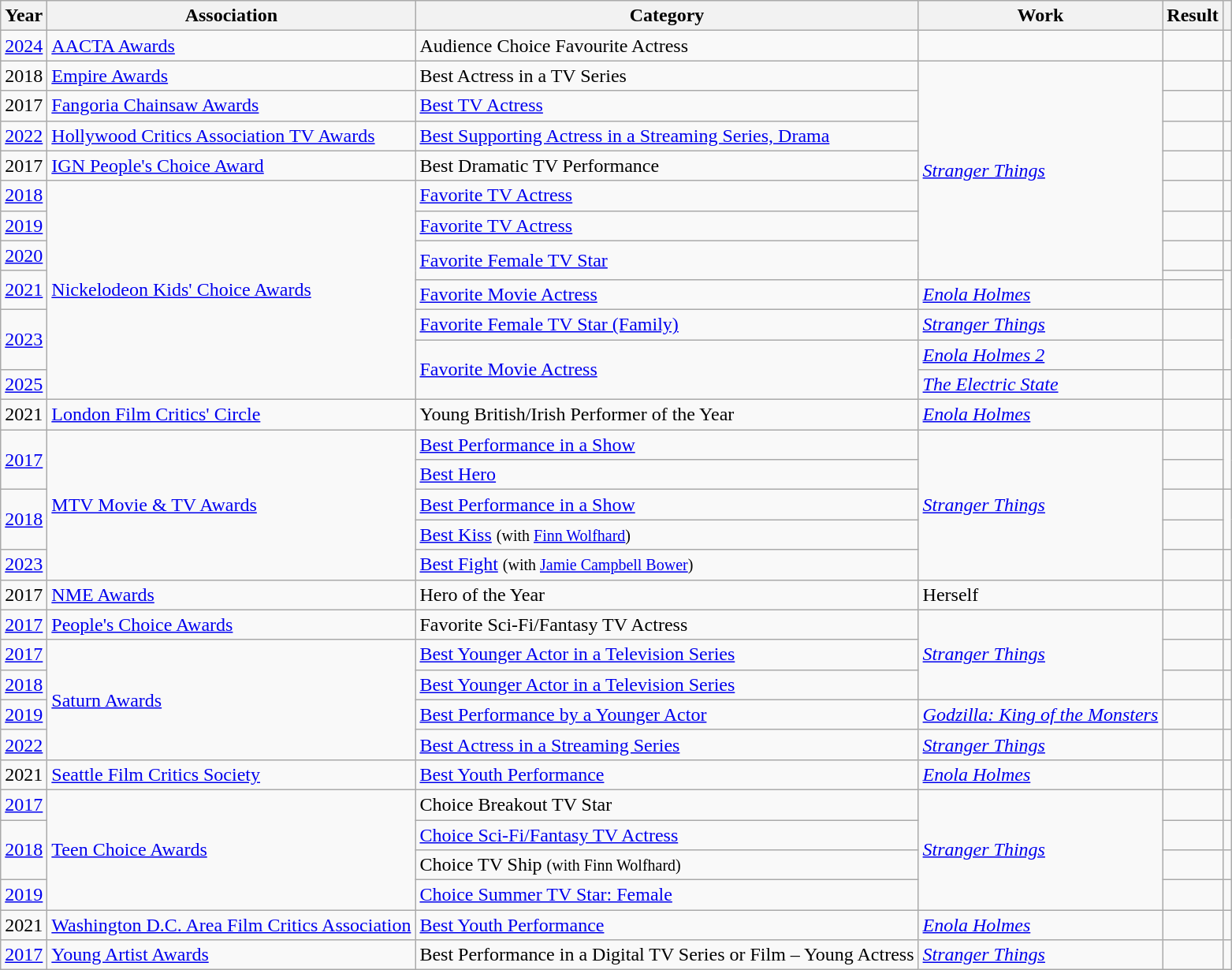<table class="wikitable sortable plainrowheaders">
<tr>
<th>Year</th>
<th>Association</th>
<th>Category</th>
<th>Work</th>
<th>Result</th>
<th class="unsortable"></th>
</tr>
<tr>
<td><a href='#'>2024</a></td>
<td><a href='#'>AACTA Awards</a></td>
<td>Audience Choice Favourite Actress</td>
<td></td>
<td></td>
<td style="text-align:center"></td>
</tr>
<tr>
<td>2018</td>
<td><a href='#'>Empire Awards</a></td>
<td>Best Actress in a TV Series</td>
<td rowspan="8"><em><a href='#'>Stranger Things</a></em></td>
<td></td>
<td style="text-align:center;"></td>
</tr>
<tr>
<td>2017</td>
<td><a href='#'>Fangoria Chainsaw Awards</a></td>
<td><a href='#'>Best TV Actress</a></td>
<td></td>
<td style="text-align:center;"></td>
</tr>
<tr>
<td><a href='#'>2022</a></td>
<td><a href='#'>Hollywood Critics Association TV Awards</a></td>
<td><a href='#'>Best Supporting Actress in a Streaming Series, Drama</a></td>
<td></td>
<td style="text-align: center;"></td>
</tr>
<tr>
<td>2017</td>
<td><a href='#'>IGN People's Choice Award</a></td>
<td>Best Dramatic TV Performance</td>
<td></td>
<td style="text-align:center;"></td>
</tr>
<tr>
<td><a href='#'>2018</a></td>
<td rowspan="8"><a href='#'>Nickelodeon Kids' Choice Awards</a></td>
<td><a href='#'>Favorite TV Actress</a></td>
<td></td>
<td style="text-align:center;"></td>
</tr>
<tr>
<td><a href='#'>2019</a></td>
<td><a href='#'>Favorite TV Actress</a></td>
<td></td>
<td style="text-align:center;"></td>
</tr>
<tr>
<td><a href='#'>2020</a></td>
<td rowspan=2><a href='#'>Favorite Female TV Star</a></td>
<td></td>
<td style="text-align:center;"></td>
</tr>
<tr>
<td rowspan=2><a href='#'>2021</a></td>
<td></td>
<td rowspan=2 style="text-align:center;"></td>
</tr>
<tr>
<td><a href='#'>Favorite Movie Actress</a></td>
<td><em><a href='#'>Enola Holmes</a></em></td>
<td></td>
</tr>
<tr>
<td rowspan=2><a href='#'>2023</a></td>
<td><a href='#'>Favorite Female TV Star (Family)</a></td>
<td><em><a href='#'>Stranger Things</a></em></td>
<td></td>
<td rowspan=2 style="text-align:center;"></td>
</tr>
<tr>
<td rowspan=2><a href='#'>Favorite Movie Actress</a></td>
<td><em><a href='#'>Enola Holmes 2</a></em></td>
<td></td>
</tr>
<tr>
<td><a href='#'>2025</a></td>
<td><em><a href='#'>The Electric State</a></em></td>
<td></td>
<td style="text-align:center;"></td>
</tr>
<tr>
<td>2021</td>
<td><a href='#'>London Film Critics' Circle</a></td>
<td>Young British/Irish Performer of the Year</td>
<td><em><a href='#'>Enola Holmes</a></em></td>
<td></td>
<td style = "text-align: center;"></td>
</tr>
<tr>
<td rowspan="2"><a href='#'>2017</a></td>
<td rowspan="5"><a href='#'>MTV Movie & TV Awards</a></td>
<td><a href='#'>Best Performance in a Show</a></td>
<td rowspan=5><em><a href='#'>Stranger Things</a></em></td>
<td></td>
<td rowspan=2 style="text-align:center;"></td>
</tr>
<tr>
<td><a href='#'>Best Hero</a></td>
<td></td>
</tr>
<tr>
<td rowspan=2><a href='#'>2018</a></td>
<td><a href='#'>Best Performance in a Show</a></td>
<td></td>
<td rowspan=2 style="text-align:center;"></td>
</tr>
<tr>
<td><a href='#'>Best Kiss</a> <small>(with <a href='#'>Finn Wolfhard</a>)</small></td>
<td></td>
</tr>
<tr>
<td><a href='#'>2023</a></td>
<td><a href='#'>Best Fight</a> <small>(with <a href='#'>Jamie Campbell Bower</a>)</small></td>
<td></td>
<td></td>
</tr>
<tr>
<td>2017</td>
<td><a href='#'>NME Awards</a></td>
<td>Hero of the Year</td>
<td>Herself</td>
<td></td>
<td style="text-align:center;"></td>
</tr>
<tr>
<td><a href='#'>2017</a></td>
<td><a href='#'>People's Choice Awards</a></td>
<td>Favorite Sci-Fi/Fantasy TV Actress</td>
<td rowspan=3><em><a href='#'>Stranger Things</a></em></td>
<td></td>
<td style="text-align:center;"></td>
</tr>
<tr>
<td><a href='#'>2017</a></td>
<td rowspan="4"><a href='#'>Saturn Awards</a></td>
<td><a href='#'>Best Younger Actor in a Television Series</a></td>
<td></td>
<td style="text-align:center;"></td>
</tr>
<tr>
<td><a href='#'>2018</a></td>
<td><a href='#'>Best Younger Actor in a Television Series</a></td>
<td></td>
<td style="text-align:center;"></td>
</tr>
<tr>
<td><a href='#'>2019</a></td>
<td><a href='#'>Best Performance by a Younger Actor</a></td>
<td><em><a href='#'>Godzilla: King of the Monsters</a></em></td>
<td></td>
<td></td>
</tr>
<tr>
<td><a href='#'>2022</a></td>
<td><a href='#'>Best Actress in a Streaming Series</a></td>
<td><em><a href='#'>Stranger Things</a></em></td>
<td></td>
<td style="text-align: center;"></td>
</tr>
<tr>
<td>2021</td>
<td><a href='#'>Seattle Film Critics Society</a></td>
<td><a href='#'>Best Youth Performance</a></td>
<td><em><a href='#'>Enola Holmes</a></em></td>
<td></td>
<td style="text-align: center;"></td>
</tr>
<tr>
<td><a href='#'>2017</a></td>
<td rowspan="4"><a href='#'>Teen Choice Awards</a></td>
<td>Choice Breakout TV Star</td>
<td rowspan=4><em><a href='#'>Stranger Things</a></em></td>
<td></td>
<td style="text-align:center;"></td>
</tr>
<tr>
<td rowspan=2><a href='#'>2018</a></td>
<td><a href='#'>Choice Sci-Fi/Fantasy TV Actress</a></td>
<td></td>
<td style="text-align:center;"></td>
</tr>
<tr>
<td>Choice TV Ship <small>(with Finn Wolfhard)</small></td>
<td></td>
<td style="text-align:center;"></td>
</tr>
<tr>
<td><a href='#'>2019</a></td>
<td><a href='#'>Choice Summer TV Star: Female</a></td>
<td></td>
<td style="text-align:center;"></td>
</tr>
<tr>
<td>2021</td>
<td><a href='#'>Washington D.C. Area Film Critics Association</a></td>
<td><a href='#'>Best Youth Performance</a></td>
<td><em><a href='#'>Enola Holmes</a></em></td>
<td></td>
<td style="text-align: center;"></td>
</tr>
<tr>
<td><a href='#'>2017</a></td>
<td><a href='#'>Young Artist Awards</a></td>
<td>Best Performance in a Digital TV Series or Film – Young Actress</td>
<td><em><a href='#'>Stranger Things</a></em></td>
<td></td>
<td style="text-align:center;"></td>
</tr>
</table>
